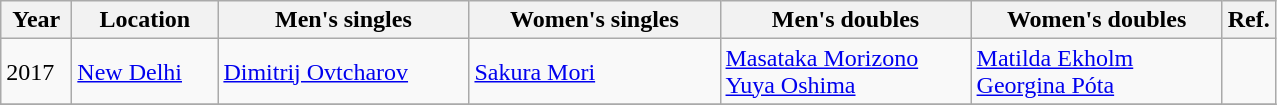<table class="wikitable">
<tr>
<th width="40">Year</th>
<th width="90">Location</th>
<th width="160">Men's singles</th>
<th width="160">Women's singles</th>
<th width="160">Men's doubles</th>
<th width="160">Women's doubles</th>
<th width="15">Ref.</th>
</tr>
<tr>
<td>2017</td>
<td><a href='#'>New Delhi</a></td>
<td> <a href='#'>Dimitrij Ovtcharov</a></td>
<td> <a href='#'>Sakura Mori</a></td>
<td> <a href='#'>Masataka Morizono</a><br> <a href='#'>Yuya Oshima</a></td>
<td> <a href='#'>Matilda Ekholm</a><br> <a href='#'>Georgina Póta</a></td>
<td></td>
</tr>
<tr>
</tr>
</table>
